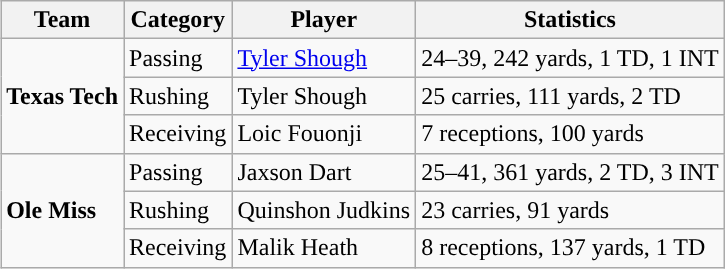<table class="wikitable" style="float: right;">
<tr>
<th>Team</th>
<th>Category</th>
<th>Player</th>
<th>Statistics</th>
</tr>
<tr>
<td rowspan=3><strong>Texas Tech</strong></td>
<td>Passing</td>
<td><a href='#'>Tyler Shough</a></td>
<td>24–39, 242 yards, 1 TD, 1 INT</td>
</tr>
<tr>
<td>Rushing</td>
<td>Tyler Shough</td>
<td>25 carries, 111 yards, 2 TD</td>
</tr>
<tr>
<td>Receiving</td>
<td>Loic Fouonji</td>
<td>7 receptions, 100 yards</td>
</tr>
<tr>
<td rowspan=3><strong>Ole Miss</strong></td>
<td>Passing</td>
<td>Jaxson Dart</td>
<td>25–41, 361 yards, 2 TD, 3 INT</td>
</tr>
<tr>
<td>Rushing</td>
<td>Quinshon Judkins</td>
<td>23 carries, 91 yards</td>
</tr>
<tr>
<td>Receiving</td>
<td>Malik Heath</td>
<td>8 receptions, 137 yards, 1 TD</td>
</tr>
</table>
